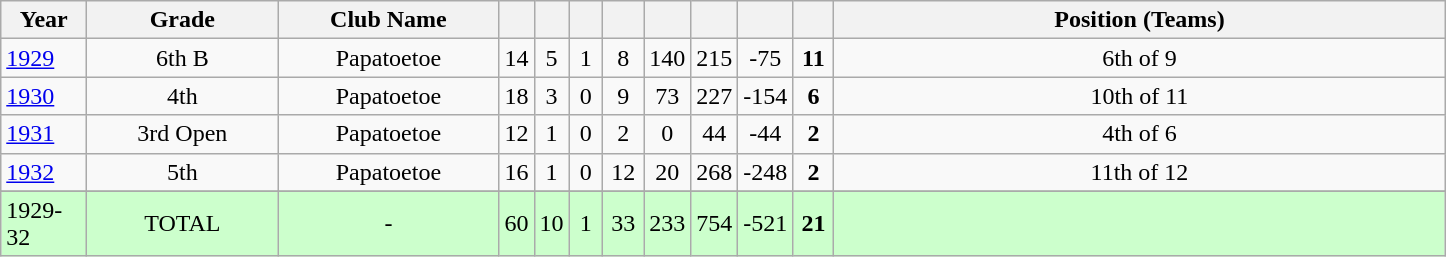<table class="wikitable" style="text-align:center;">
<tr>
<th width=50>Year</th>
<th width=120>Grade</th>
<th width=140>Club Name</th>
<th width="15"></th>
<th width="15"></th>
<th width="15"></th>
<th width="20"></th>
<th width="20"></th>
<th width="20"></th>
<th width="20"></th>
<th width="20"></th>
<th width=400>Position (Teams)</th>
</tr>
<tr>
<td style="text-align:left;"><a href='#'>1929</a></td>
<td>6th B</td>
<td>Papatoetoe</td>
<td>14</td>
<td>5</td>
<td>1</td>
<td>8</td>
<td>140</td>
<td>215</td>
<td>-75</td>
<td><strong>11</strong></td>
<td>6th of 9</td>
</tr>
<tr>
<td style="text-align:left;"><a href='#'>1930</a></td>
<td>4th</td>
<td>Papatoetoe</td>
<td>18</td>
<td>3</td>
<td>0</td>
<td>9</td>
<td>73</td>
<td>227</td>
<td>-154</td>
<td><strong>6</strong></td>
<td>10th of 11</td>
</tr>
<tr>
<td style="text-align:left;"><a href='#'>1931</a></td>
<td>3rd Open</td>
<td>Papatoetoe</td>
<td>12</td>
<td>1</td>
<td>0</td>
<td>2</td>
<td>0</td>
<td>44</td>
<td>-44</td>
<td><strong>2</strong></td>
<td>4th of 6</td>
</tr>
<tr>
<td style="text-align:left;"><a href='#'>1932</a></td>
<td>5th</td>
<td>Papatoetoe</td>
<td>16</td>
<td>1</td>
<td>0</td>
<td>12</td>
<td>20</td>
<td>268</td>
<td>-248</td>
<td><strong>2</strong></td>
<td>11th of 12</td>
</tr>
<tr>
</tr>
<tr style="background: #ccffcc;">
<td style="text-align:left;">1929-32</td>
<td>TOTAL</td>
<td>-</td>
<td>60</td>
<td>10</td>
<td>1</td>
<td>33</td>
<td>233</td>
<td>754</td>
<td>-521</td>
<td><strong>21</strong></td>
<td></td>
</tr>
</table>
